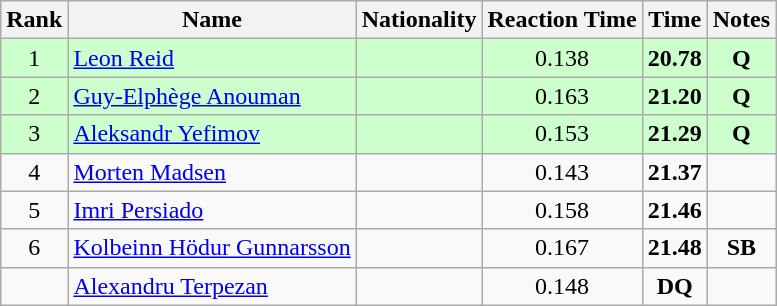<table class="wikitable sortable" style="text-align:center">
<tr>
<th>Rank</th>
<th>Name</th>
<th>Nationality</th>
<th>Reaction Time</th>
<th>Time</th>
<th>Notes</th>
</tr>
<tr bgcolor=ccffcc>
<td>1</td>
<td align=left><a href='#'>Leon Reid</a></td>
<td align=left></td>
<td>0.138</td>
<td><strong>20.78</strong></td>
<td><strong>Q</strong></td>
</tr>
<tr bgcolor=ccffcc>
<td>2</td>
<td align=left><a href='#'>Guy-Elphège Anouman</a></td>
<td align=left></td>
<td>0.163</td>
<td><strong>21.20</strong></td>
<td><strong>Q</strong></td>
</tr>
<tr bgcolor=ccffcc>
<td>3</td>
<td align=left><a href='#'>Aleksandr Yefimov</a></td>
<td align=left></td>
<td>0.153</td>
<td><strong>21.29</strong></td>
<td><strong>Q</strong></td>
</tr>
<tr>
<td>4</td>
<td align=left><a href='#'>Morten Madsen</a></td>
<td align=left></td>
<td>0.143</td>
<td><strong>21.37</strong></td>
<td></td>
</tr>
<tr>
<td>5</td>
<td align=left><a href='#'>Imri Persiado</a></td>
<td align=left></td>
<td>0.158</td>
<td><strong>21.46</strong></td>
<td></td>
</tr>
<tr>
<td>6</td>
<td align=left><a href='#'>Kolbeinn Hödur Gunnarsson</a></td>
<td align=left></td>
<td>0.167</td>
<td><strong>21.48</strong></td>
<td><strong>SB</strong></td>
</tr>
<tr>
<td></td>
<td align=left><a href='#'>Alexandru Terpezan</a></td>
<td align=left></td>
<td>0.148</td>
<td><strong>DQ</strong></td>
<td></td>
</tr>
</table>
